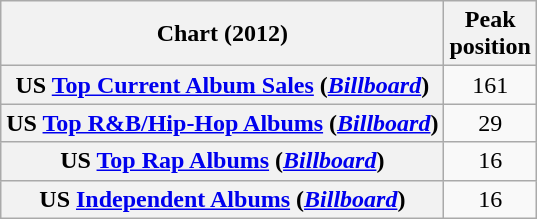<table class="wikitable sortable plainrowheaders" style="text-align:center">
<tr>
<th scope="col">Chart (2012)</th>
<th scope="col">Peak<br>position</th>
</tr>
<tr>
<th scope="row">US <a href='#'>Top Current Album Sales</a> (<em><a href='#'>Billboard</a></em>)</th>
<td>161</td>
</tr>
<tr>
<th scope="row">US <a href='#'>Top R&B/Hip-Hop Albums</a> (<em><a href='#'>Billboard</a></em>)</th>
<td>29</td>
</tr>
<tr>
<th scope="row">US <a href='#'>Top Rap Albums</a> (<em><a href='#'>Billboard</a></em>)</th>
<td>16</td>
</tr>
<tr>
<th scope="row">US <a href='#'>Independent Albums</a> (<em><a href='#'>Billboard</a></em>)</th>
<td>16</td>
</tr>
</table>
